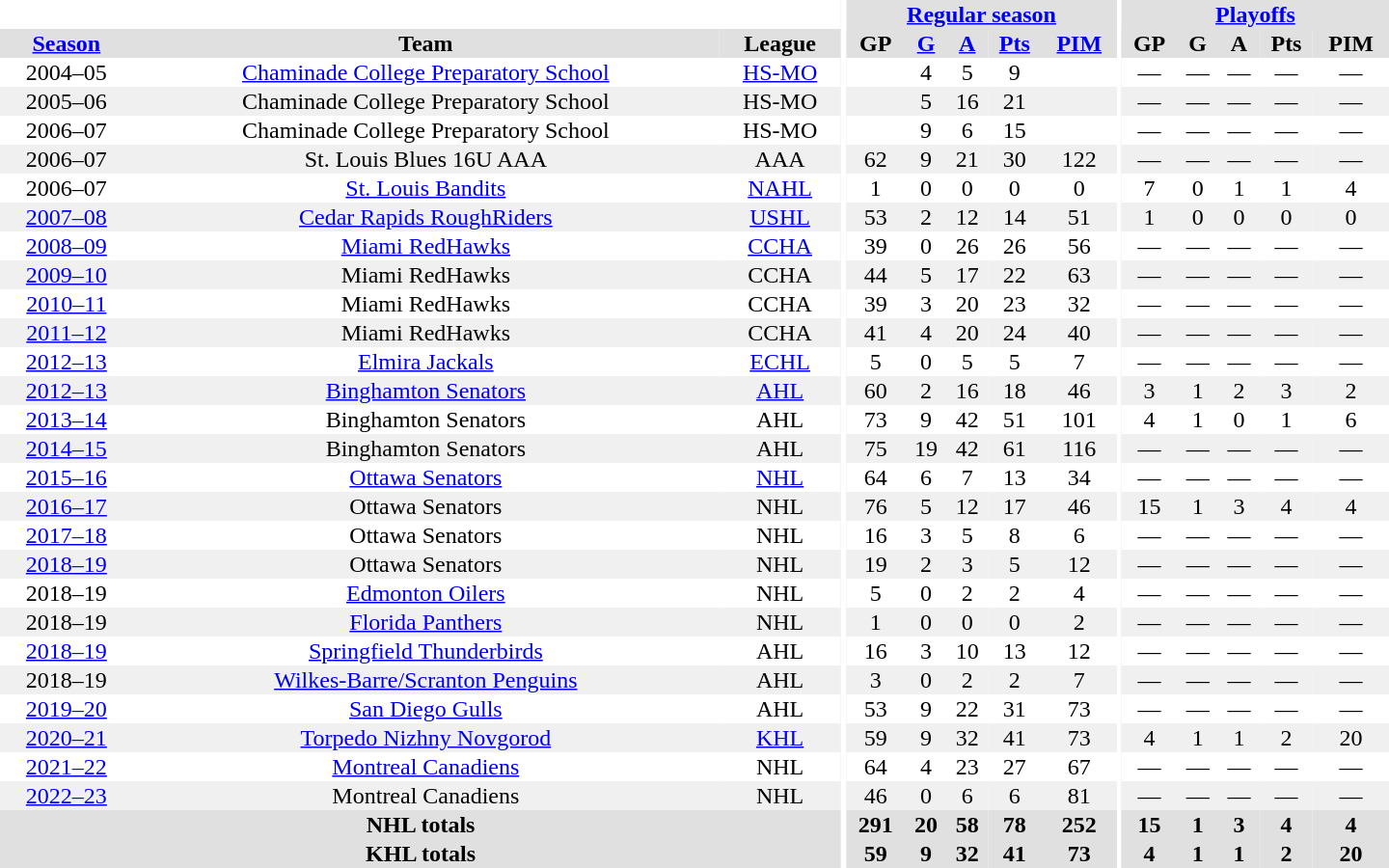<table border="0" cellpadding="1" cellspacing="0" style="text-align:center; width:60em">
<tr bgcolor="#e0e0e0">
<th colspan="3" bgcolor="#ffffff"></th>
<th rowspan="99" bgcolor="#ffffff"></th>
<th colspan="5"><a href='#'>Regular season</a></th>
<th rowspan="99" bgcolor="#ffffff"></th>
<th colspan="5"><a href='#'>Playoffs</a></th>
</tr>
<tr bgcolor="#e0e0e0">
<th><a href='#'>Season</a></th>
<th>Team</th>
<th>League</th>
<th>GP</th>
<th><a href='#'>G</a></th>
<th><a href='#'>A</a></th>
<th><a href='#'>Pts</a></th>
<th><a href='#'>PIM</a></th>
<th>GP</th>
<th>G</th>
<th>A</th>
<th>Pts</th>
<th>PIM</th>
</tr>
<tr>
<td>2004–05</td>
<td><a href='#'>Chaminade College Preparatory School</a></td>
<td><a href='#'>HS-MO</a></td>
<td></td>
<td>4</td>
<td>5</td>
<td>9</td>
<td></td>
<td>—</td>
<td>—</td>
<td>—</td>
<td>—</td>
<td>—</td>
</tr>
<tr bgcolor="#f0f0f0">
<td>2005–06</td>
<td>Chaminade College Preparatory School</td>
<td>HS-MO</td>
<td></td>
<td>5</td>
<td>16</td>
<td>21</td>
<td></td>
<td>—</td>
<td>—</td>
<td>—</td>
<td>—</td>
<td>—</td>
</tr>
<tr>
<td>2006–07</td>
<td>Chaminade College Preparatory School</td>
<td>HS-MO</td>
<td></td>
<td>9</td>
<td>6</td>
<td>15</td>
<td></td>
<td>—</td>
<td>—</td>
<td>—</td>
<td>—</td>
<td>—</td>
</tr>
<tr bgcolor="#f0f0f0">
<td>2006–07</td>
<td>St. Louis Blues 16U AAA</td>
<td>AAA</td>
<td>62</td>
<td>9</td>
<td>21</td>
<td>30</td>
<td>122</td>
<td>—</td>
<td>—</td>
<td>—</td>
<td>—</td>
<td>—</td>
</tr>
<tr>
<td>2006–07</td>
<td><a href='#'>St. Louis Bandits</a></td>
<td><a href='#'>NAHL</a></td>
<td>1</td>
<td>0</td>
<td>0</td>
<td>0</td>
<td>0</td>
<td>7</td>
<td>0</td>
<td>1</td>
<td>1</td>
<td>4</td>
</tr>
<tr bgcolor="#f0f0f0">
<td><a href='#'>2007–08</a></td>
<td><a href='#'>Cedar Rapids RoughRiders</a></td>
<td><a href='#'>USHL</a></td>
<td>53</td>
<td>2</td>
<td>12</td>
<td>14</td>
<td>51</td>
<td>1</td>
<td>0</td>
<td>0</td>
<td>0</td>
<td>0</td>
</tr>
<tr>
<td><a href='#'>2008–09</a></td>
<td><a href='#'>Miami RedHawks</a></td>
<td><a href='#'>CCHA</a></td>
<td>39</td>
<td>0</td>
<td>26</td>
<td>26</td>
<td>56</td>
<td>—</td>
<td>—</td>
<td>—</td>
<td>—</td>
<td>—</td>
</tr>
<tr bgcolor="#f0f0f0">
<td><a href='#'>2009–10</a></td>
<td>Miami RedHawks</td>
<td>CCHA</td>
<td>44</td>
<td>5</td>
<td>17</td>
<td>22</td>
<td>63</td>
<td>—</td>
<td>—</td>
<td>—</td>
<td>—</td>
<td>—</td>
</tr>
<tr>
<td><a href='#'>2010–11</a></td>
<td>Miami RedHawks</td>
<td>CCHA</td>
<td>39</td>
<td>3</td>
<td>20</td>
<td>23</td>
<td>32</td>
<td>—</td>
<td>—</td>
<td>—</td>
<td>—</td>
<td>—</td>
</tr>
<tr bgcolor="#f0f0f0">
<td><a href='#'>2011–12</a></td>
<td>Miami RedHawks</td>
<td>CCHA</td>
<td>41</td>
<td>4</td>
<td>20</td>
<td>24</td>
<td>40</td>
<td>—</td>
<td>—</td>
<td>—</td>
<td>—</td>
<td>—</td>
</tr>
<tr>
<td><a href='#'>2012–13</a></td>
<td><a href='#'>Elmira Jackals</a></td>
<td><a href='#'>ECHL</a></td>
<td>5</td>
<td>0</td>
<td>5</td>
<td>5</td>
<td>7</td>
<td>—</td>
<td>—</td>
<td>—</td>
<td>—</td>
<td>—</td>
</tr>
<tr bgcolor="#f0f0f0">
<td><a href='#'>2012–13</a></td>
<td><a href='#'>Binghamton Senators</a></td>
<td><a href='#'>AHL</a></td>
<td>60</td>
<td>2</td>
<td>16</td>
<td>18</td>
<td>46</td>
<td>3</td>
<td>1</td>
<td>2</td>
<td>3</td>
<td>2</td>
</tr>
<tr>
<td><a href='#'>2013–14</a></td>
<td>Binghamton Senators</td>
<td>AHL</td>
<td>73</td>
<td>9</td>
<td>42</td>
<td>51</td>
<td>101</td>
<td>4</td>
<td>1</td>
<td>0</td>
<td>1</td>
<td>6</td>
</tr>
<tr bgcolor="#f0f0f0">
<td><a href='#'>2014–15</a></td>
<td>Binghamton Senators</td>
<td>AHL</td>
<td>75</td>
<td>19</td>
<td>42</td>
<td>61</td>
<td>116</td>
<td>—</td>
<td>—</td>
<td>—</td>
<td>—</td>
<td>—</td>
</tr>
<tr>
<td><a href='#'>2015–16</a></td>
<td><a href='#'>Ottawa Senators</a></td>
<td><a href='#'>NHL</a></td>
<td>64</td>
<td>6</td>
<td>7</td>
<td>13</td>
<td>34</td>
<td>—</td>
<td>—</td>
<td>—</td>
<td>—</td>
<td>—</td>
</tr>
<tr bgcolor="#f0f0f0">
<td><a href='#'>2016–17</a></td>
<td>Ottawa Senators</td>
<td>NHL</td>
<td>76</td>
<td>5</td>
<td>12</td>
<td>17</td>
<td>46</td>
<td>15</td>
<td>1</td>
<td>3</td>
<td>4</td>
<td>4</td>
</tr>
<tr>
<td><a href='#'>2017–18</a></td>
<td>Ottawa Senators</td>
<td>NHL</td>
<td>16</td>
<td>3</td>
<td>5</td>
<td>8</td>
<td>6</td>
<td>—</td>
<td>—</td>
<td>—</td>
<td>—</td>
<td>—</td>
</tr>
<tr bgcolor="#f0f0f0">
<td><a href='#'>2018–19</a></td>
<td>Ottawa Senators</td>
<td>NHL</td>
<td>19</td>
<td>2</td>
<td>3</td>
<td>5</td>
<td>12</td>
<td>—</td>
<td>—</td>
<td>—</td>
<td>—</td>
<td>—</td>
</tr>
<tr>
<td>2018–19</td>
<td><a href='#'>Edmonton Oilers</a></td>
<td>NHL</td>
<td>5</td>
<td>0</td>
<td>2</td>
<td>2</td>
<td>4</td>
<td>—</td>
<td>—</td>
<td>—</td>
<td>—</td>
<td>—</td>
</tr>
<tr bgcolor="#f0f0f0">
<td>2018–19</td>
<td><a href='#'>Florida Panthers</a></td>
<td>NHL</td>
<td>1</td>
<td>0</td>
<td>0</td>
<td>0</td>
<td>2</td>
<td>—</td>
<td>—</td>
<td>—</td>
<td>—</td>
<td>—</td>
</tr>
<tr>
<td><a href='#'>2018–19</a></td>
<td><a href='#'>Springfield Thunderbirds</a></td>
<td>AHL</td>
<td>16</td>
<td>3</td>
<td>10</td>
<td>13</td>
<td>12</td>
<td>—</td>
<td>—</td>
<td>—</td>
<td>—</td>
<td>—</td>
</tr>
<tr bgcolor="#f0f0f0">
<td>2018–19</td>
<td><a href='#'>Wilkes-Barre/Scranton Penguins</a></td>
<td>AHL</td>
<td>3</td>
<td>0</td>
<td>2</td>
<td>2</td>
<td>7</td>
<td>—</td>
<td>—</td>
<td>—</td>
<td>—</td>
<td>—</td>
</tr>
<tr>
<td><a href='#'>2019–20</a></td>
<td><a href='#'>San Diego Gulls</a></td>
<td>AHL</td>
<td>53</td>
<td>9</td>
<td>22</td>
<td>31</td>
<td>73</td>
<td>—</td>
<td>—</td>
<td>—</td>
<td>—</td>
<td>—</td>
</tr>
<tr bgcolor="#f0f0f0">
<td><a href='#'>2020–21</a></td>
<td><a href='#'>Torpedo Nizhny Novgorod</a></td>
<td><a href='#'>KHL</a></td>
<td>59</td>
<td>9</td>
<td>32</td>
<td>41</td>
<td>73</td>
<td>4</td>
<td>1</td>
<td>1</td>
<td>2</td>
<td>20</td>
</tr>
<tr>
<td><a href='#'>2021–22</a></td>
<td><a href='#'>Montreal Canadiens</a></td>
<td>NHL</td>
<td>64</td>
<td>4</td>
<td>23</td>
<td>27</td>
<td>67</td>
<td>—</td>
<td>—</td>
<td>—</td>
<td>—</td>
<td>—</td>
</tr>
<tr bgcolor="#f0f0f0">
<td><a href='#'>2022–23</a></td>
<td>Montreal Canadiens</td>
<td>NHL</td>
<td>46</td>
<td>0</td>
<td>6</td>
<td>6</td>
<td>81</td>
<td>—</td>
<td>—</td>
<td>—</td>
<td>—</td>
<td>—</td>
</tr>
<tr bgcolor="#e0e0e0">
<th colspan="3">NHL totals</th>
<th>291</th>
<th>20</th>
<th>58</th>
<th>78</th>
<th>252</th>
<th>15</th>
<th>1</th>
<th>3</th>
<th>4</th>
<th>4</th>
</tr>
<tr bgcolor="#e0e0e0">
<th colspan="3">KHL totals</th>
<th>59</th>
<th>9</th>
<th>32</th>
<th>41</th>
<th>73</th>
<th>4</th>
<th>1</th>
<th>1</th>
<th>2</th>
<th>20</th>
</tr>
</table>
